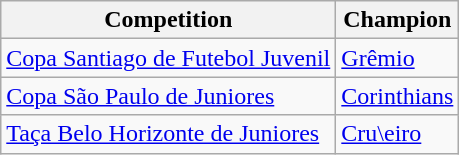<table class="wikitable">
<tr>
<th>Competition</th>
<th>Champion</th>
</tr>
<tr>
<td><a href='#'>Copa Santiago de Futebol Juvenil</a></td>
<td><a href='#'>Grêmio</a></td>
</tr>
<tr>
<td><a href='#'>Copa São Paulo de Juniores</a></td>
<td><a href='#'>Corinthians</a></td>
</tr>
<tr>
<td><a href='#'>Taça Belo Horizonte de Juniores</a></td>
<td><a href='#'>Cru\eiro</a></td>
</tr>
</table>
